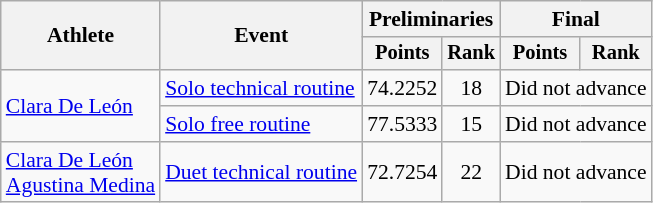<table class=wikitable style="font-size:90%">
<tr>
<th rowspan="2">Athlete</th>
<th rowspan="2">Event</th>
<th colspan="2">Preliminaries</th>
<th colspan="2">Final</th>
</tr>
<tr style="font-size:95%">
<th>Points</th>
<th>Rank</th>
<th>Points</th>
<th>Rank</th>
</tr>
<tr align=center>
<td align=left rowspan=2><a href='#'>Clara De León</a></td>
<td align=left><a href='#'>Solo technical routine</a></td>
<td>74.2252</td>
<td>18</td>
<td colspan=2>Did not advance</td>
</tr>
<tr align=center>
<td align=left><a href='#'>Solo free routine</a></td>
<td>77.5333</td>
<td>15</td>
<td colspan=2>Did not advance</td>
</tr>
<tr align=center>
<td align=left><a href='#'>Clara De León</a><br><a href='#'>Agustina Medina</a></td>
<td align=left><a href='#'>Duet technical routine</a></td>
<td>72.7254</td>
<td>22</td>
<td colspan=2>Did not advance</td>
</tr>
</table>
